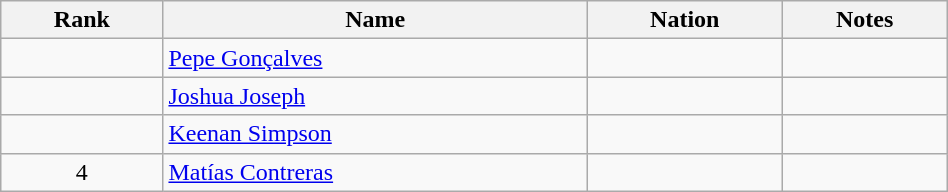<table class="wikitable sortable" style="text-align:center" width=50%>
<tr>
<th>Rank</th>
<th>Name</th>
<th>Nation</th>
<th>Notes</th>
</tr>
<tr>
<td></td>
<td align=left><a href='#'>Pepe Gonçalves</a></td>
<td align=left></td>
<td></td>
</tr>
<tr>
<td></td>
<td align=left><a href='#'>Joshua Joseph</a></td>
<td align=left></td>
<td></td>
</tr>
<tr>
<td></td>
<td align=left><a href='#'>Keenan Simpson</a></td>
<td align=left></td>
<td></td>
</tr>
<tr>
<td>4</td>
<td align=left><a href='#'>Matías Contreras</a></td>
<td align=left></td>
<td></td>
</tr>
</table>
